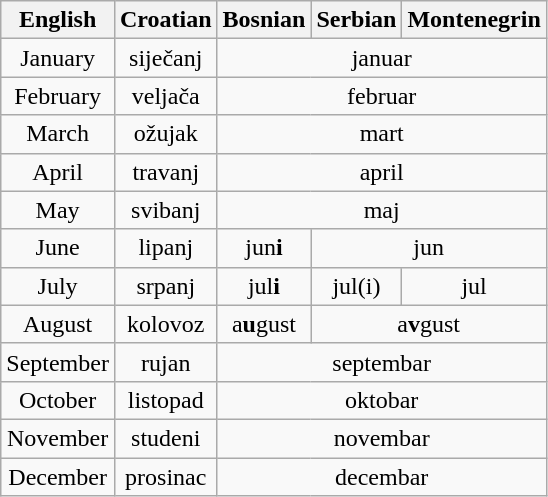<table class="wikitable" style="text-align: center;">
<tr>
<th>English</th>
<th>Croatian</th>
<th>Bosnian</th>
<th>Serbian</th>
<th>Montenegrin</th>
</tr>
<tr>
<td>January</td>
<td>siječanj</td>
<td colspan="3">januar</td>
</tr>
<tr>
<td>February</td>
<td>veljača</td>
<td colspan="3">februar</td>
</tr>
<tr>
<td>March</td>
<td>ožujak</td>
<td colspan="3">mart</td>
</tr>
<tr>
<td>April</td>
<td>travanj</td>
<td colspan="3">april</td>
</tr>
<tr>
<td>May</td>
<td>svibanj</td>
<td colspan="3">maj</td>
</tr>
<tr>
<td>June</td>
<td>lipanj</td>
<td>jun<strong>i</strong></td>
<td colspan="2">jun</td>
</tr>
<tr>
<td>July</td>
<td>srpanj</td>
<td>jul<strong>i</strong></td>
<td>jul(i)</td>
<td>jul</td>
</tr>
<tr>
<td>August</td>
<td>kolovoz</td>
<td>a<strong>u</strong>gust</td>
<td colspan="2">a<strong>v</strong>gust</td>
</tr>
<tr>
<td>September</td>
<td>rujan</td>
<td colspan="3">septembar</td>
</tr>
<tr>
<td>October</td>
<td>listopad</td>
<td colspan="3">oktobar</td>
</tr>
<tr>
<td>November</td>
<td>studeni</td>
<td colspan="3">novembar</td>
</tr>
<tr>
<td>December</td>
<td>prosinac</td>
<td colspan="3">decembar</td>
</tr>
</table>
